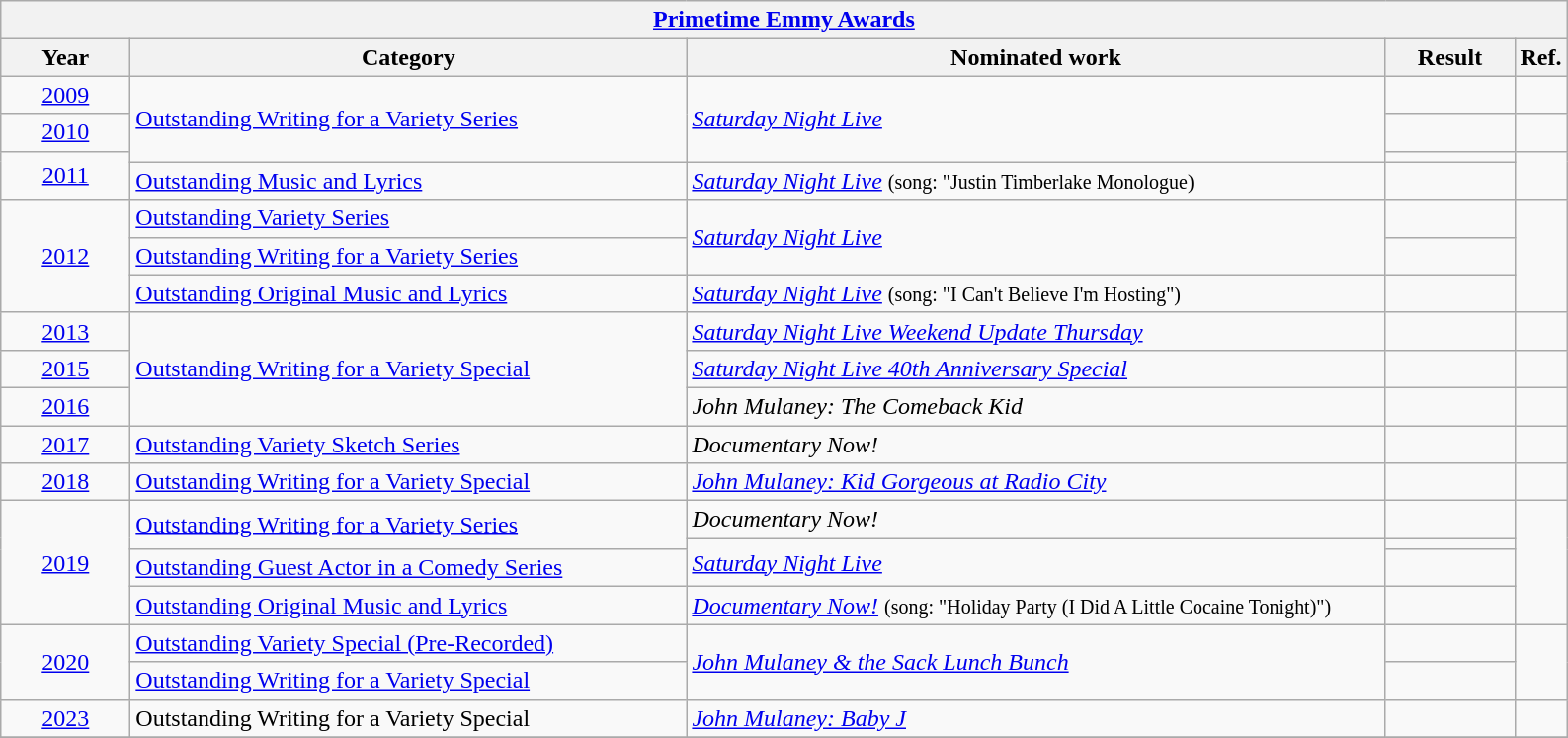<table class=wikitable>
<tr>
<th colspan=5><a href='#'>Primetime Emmy Awards</a></th>
</tr>
<tr>
<th scope="col" style="width:5em;">Year</th>
<th scope="col" style="width:23em;">Category</th>
<th scope="col" style="width:29em;">Nominated work</th>
<th scope="col" style="width:5em;">Result</th>
<th>Ref.</th>
</tr>
<tr>
<td style="text-align:center;"><a href='#'>2009</a></td>
<td rowspan=3><a href='#'>Outstanding Writing for a Variety Series</a></td>
<td rowspan=3><em><a href='#'>Saturday Night Live</a></em></td>
<td></td>
<td style="text-align:center;"></td>
</tr>
<tr>
<td style="text-align:center;"><a href='#'>2010</a></td>
<td></td>
<td style="text-align:center;"></td>
</tr>
<tr>
<td style="text-align:center;", rowspan=2><a href='#'>2011</a></td>
<td></td>
<td style="text-align:center;", rowspan=2></td>
</tr>
<tr>
<td><a href='#'>Outstanding Music and Lyrics</a></td>
<td><em><a href='#'>Saturday Night Live</a></em> <small> (song: "Justin Timberlake Monologue) </small></td>
<td></td>
</tr>
<tr>
<td style="text-align:center;", rowspan=3><a href='#'>2012</a></td>
<td><a href='#'>Outstanding Variety Series</a></td>
<td rowspan=2><em><a href='#'>Saturday Night Live</a></em></td>
<td></td>
<td style="text-align:center;", rowspan=3></td>
</tr>
<tr>
<td><a href='#'>Outstanding Writing for a Variety Series</a></td>
<td></td>
</tr>
<tr>
<td><a href='#'>Outstanding Original Music and Lyrics</a></td>
<td><em><a href='#'>Saturday Night Live</a></em> <small> (song: "I Can't Believe I'm Hosting") </small></td>
<td></td>
</tr>
<tr>
<td style="text-align:center;"><a href='#'>2013</a></td>
<td rowspan=3><a href='#'>Outstanding Writing for a Variety Special</a></td>
<td><em><a href='#'>Saturday Night Live Weekend Update Thursday</a></em></td>
<td></td>
<td style="text-align:center;"></td>
</tr>
<tr>
<td style="text-align:center;"><a href='#'>2015</a></td>
<td><em><a href='#'>Saturday Night Live 40th Anniversary Special</a></em></td>
<td></td>
<td style="text-align:center;"></td>
</tr>
<tr>
<td style="text-align:center;"><a href='#'>2016</a></td>
<td><em>John Mulaney: The Comeback Kid</em></td>
<td></td>
<td style="text-align:center;"></td>
</tr>
<tr>
<td style="text-align:center;"><a href='#'>2017</a></td>
<td><a href='#'>Outstanding Variety Sketch Series</a></td>
<td><em>Documentary Now!</em></td>
<td></td>
<td style="text-align:center;"></td>
</tr>
<tr>
<td style="text-align:center;"><a href='#'>2018</a></td>
<td><a href='#'>Outstanding Writing for a Variety Special</a></td>
<td><em><a href='#'>John Mulaney: Kid Gorgeous at Radio City</a></em></td>
<td></td>
<td style="text-align:center;"></td>
</tr>
<tr>
<td style="text-align:center;", rowspan=4><a href='#'>2019</a></td>
<td rowspan=2><a href='#'>Outstanding Writing for a Variety Series</a></td>
<td><em>Documentary Now!</em></td>
<td></td>
<td style="text-align:center;", rowspan=4></td>
</tr>
<tr>
<td rowspan=2><em><a href='#'>Saturday Night Live</a></em></td>
<td></td>
</tr>
<tr>
<td><a href='#'>Outstanding Guest Actor in a Comedy Series</a></td>
<td></td>
</tr>
<tr>
<td><a href='#'>Outstanding Original Music and Lyrics</a></td>
<td><em><a href='#'>Documentary Now!</a></em>  <small> (song: "Holiday Party (I Did A Little Cocaine Tonight)") </small></td>
<td></td>
</tr>
<tr>
<td style="text-align:center;", rowspan=2><a href='#'>2020</a></td>
<td><a href='#'>Outstanding Variety Special (Pre-Recorded)</a></td>
<td rowspan=2><em><a href='#'>John Mulaney & the Sack Lunch Bunch</a></em></td>
<td></td>
<td style="text-align:center;", rowspan=2></td>
</tr>
<tr>
<td><a href='#'>Outstanding Writing for a Variety Special</a></td>
<td></td>
</tr>
<tr>
<td style="text-align:center;"><a href='#'>2023</a></td>
<td>Outstanding Writing for a Variety Special</td>
<td><em><a href='#'>John Mulaney: Baby J</a></em></td>
<td></td>
<td style="text-align:center;"></td>
</tr>
<tr>
</tr>
</table>
